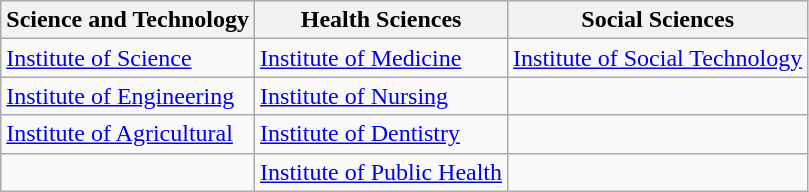<table class="wikitable">
<tr>
<th>Science and Technology</th>
<th>Health Sciences</th>
<th>Social Sciences</th>
</tr>
<tr>
<td><a href='#'>Institute of Science</a></td>
<td><a href='#'>Institute of Medicine</a></td>
<td><a href='#'>Institute of Social Technology</a></td>
</tr>
<tr>
<td><a href='#'>Institute of Engineering</a></td>
<td><a href='#'>Institute of Nursing</a></td>
<td></td>
</tr>
<tr>
<td><a href='#'>Institute of Agricultural</a></td>
<td><a href='#'>Institute of Dentistry</a></td>
<td></td>
</tr>
<tr>
<td></td>
<td><a href='#'>Institute of Public Health</a></td>
<td></td>
</tr>
</table>
